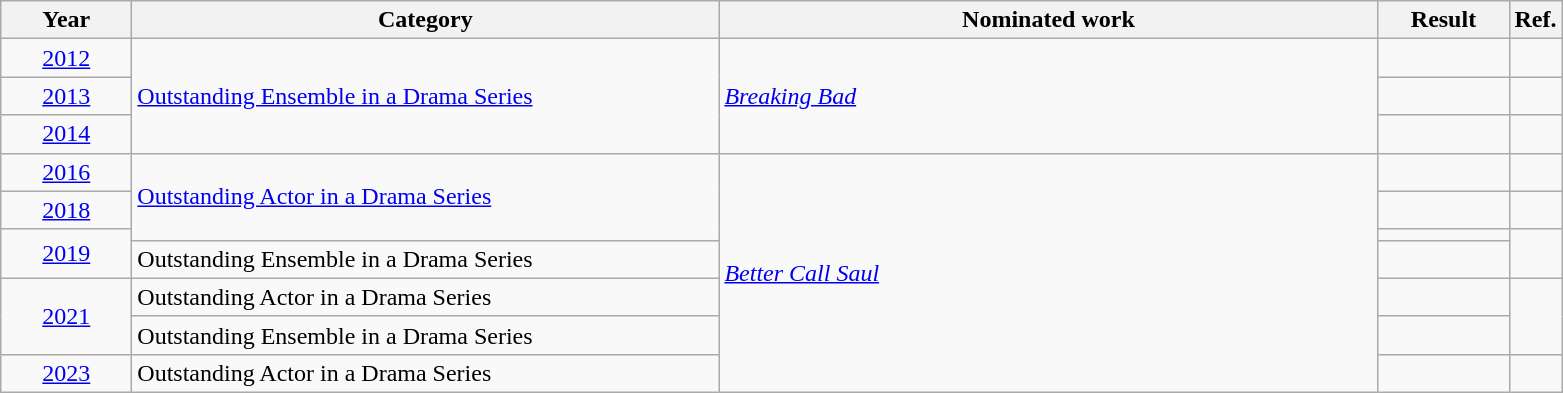<table class=wikitable>
<tr>
<th scope="col" style="width:5em;">Year</th>
<th scope="col" style="width:24em;">Category</th>
<th scope="col" style="width:27em;">Nominated work</th>
<th scope="col" style="width:5em;">Result</th>
<th>Ref.</th>
</tr>
<tr>
<td style="text-align:center;"><a href='#'>2012</a></td>
<td rowspan="3"><a href='#'>Outstanding Ensemble in a Drama Series</a></td>
<td rowspan="3"><em><a href='#'>Breaking Bad</a></em></td>
<td></td>
<td style="text-align:center;"></td>
</tr>
<tr>
<td style="text-align:center;"><a href='#'>2013</a></td>
<td></td>
<td style="text-align:center;"></td>
</tr>
<tr>
<td style="text-align:center;"><a href='#'>2014</a></td>
<td></td>
<td style="text-align:center;"></td>
</tr>
<tr>
<td style="text-align:center;"><a href='#'>2016</a></td>
<td rowspan="3"><a href='#'>Outstanding Actor in a Drama Series</a></td>
<td rowspan="7"><em><a href='#'>Better Call Saul</a></em></td>
<td></td>
<td style="text-align:center;"></td>
</tr>
<tr>
<td style="text-align:center;"><a href='#'>2018</a></td>
<td></td>
<td style="text-align:center;"></td>
</tr>
<tr>
<td style="text-align:center;", rowspan="2"><a href='#'>2019</a></td>
<td></td>
<td style="text-align:center;" rowspan="2"></td>
</tr>
<tr>
<td>Outstanding Ensemble in a Drama Series</td>
<td></td>
</tr>
<tr>
<td style="text-align:center;", rowspan="2"><a href='#'>2021</a></td>
<td>Outstanding Actor in a Drama Series</td>
<td></td>
<td style="text-align:center;" rowspan="2"></td>
</tr>
<tr>
<td>Outstanding Ensemble in a Drama Series</td>
<td></td>
</tr>
<tr>
<td style="text-align:center;"><a href='#'>2023</a></td>
<td>Outstanding Actor in a Drama Series</td>
<td></td>
<td style="text-align:center;"></td>
</tr>
</table>
